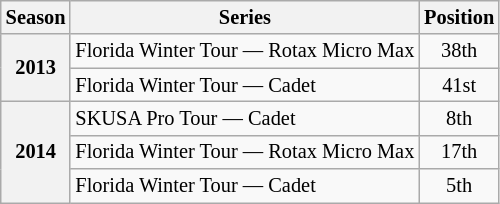<table class="wikitable" style="font-size: 85%; text-align:center">
<tr>
<th>Season</th>
<th>Series</th>
<th>Position</th>
</tr>
<tr>
<th rowspan="2">2013</th>
<td align="left">Florida Winter Tour — Rotax Micro Max</td>
<td>38th</td>
</tr>
<tr>
<td align="left">Florida Winter Tour — Cadet</td>
<td>41st</td>
</tr>
<tr>
<th rowspan="3">2014</th>
<td align="left">SKUSA Pro Tour — Cadet</td>
<td>8th</td>
</tr>
<tr>
<td align="left">Florida Winter Tour — Rotax Micro Max</td>
<td>17th</td>
</tr>
<tr>
<td align="left">Florida Winter Tour — Cadet</td>
<td>5th</td>
</tr>
</table>
